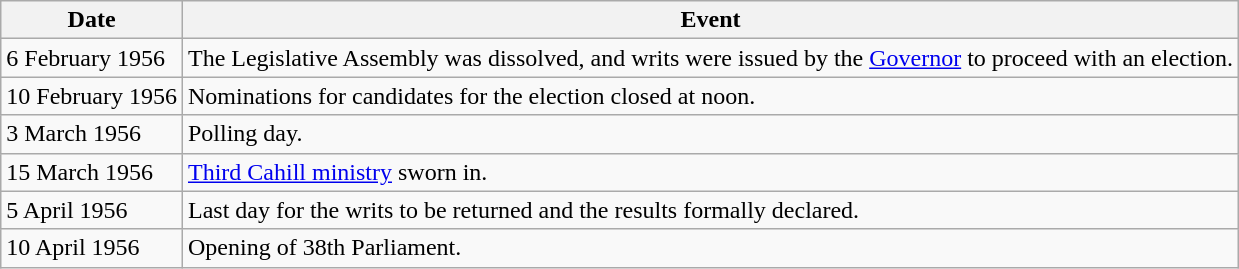<table class="wikitable">
<tr>
<th>Date</th>
<th>Event</th>
</tr>
<tr>
<td>6 February 1956</td>
<td>The Legislative Assembly was dissolved, and writs were issued by the <a href='#'>Governor</a> to proceed with an election.</td>
</tr>
<tr>
<td>10 February 1956</td>
<td>Nominations for candidates for the election closed at noon.</td>
</tr>
<tr>
<td>3 March 1956</td>
<td>Polling day.</td>
</tr>
<tr>
<td>15 March 1956</td>
<td><a href='#'>Third Cahill ministry</a> sworn in.</td>
</tr>
<tr>
<td>5 April 1956</td>
<td>Last day for the writs to be returned and the results formally declared.</td>
</tr>
<tr>
<td>10 April 1956</td>
<td>Opening of 38th Parliament.</td>
</tr>
</table>
